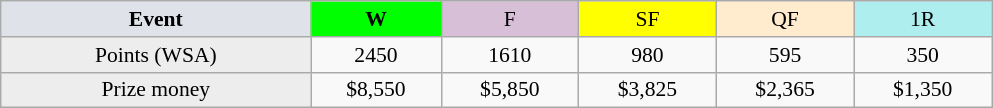<table class=wikitable style=font-size:90%;text-align:center>
<tr>
<td width=200 colspan=1 bgcolor=#dfe2e9><strong>Event</strong></td>
<td width=80 bgcolor=lime><strong>W</strong></td>
<td width=85 bgcolor=#D8BFD8>F</td>
<td width=85 bgcolor=#FFFF00>SF</td>
<td width=85 bgcolor=#ffebcd>QF</td>
<td width=85 bgcolor=#afeeee>1R</td>
</tr>
<tr>
<td bgcolor=#EDEDED>Points (WSA)</td>
<td>2450</td>
<td>1610</td>
<td>980</td>
<td>595</td>
<td>350</td>
</tr>
<tr>
<td bgcolor=#EDEDED>Prize money</td>
<td>$8,550</td>
<td>$5,850</td>
<td>$3,825</td>
<td>$2,365</td>
<td>$1,350</td>
</tr>
</table>
